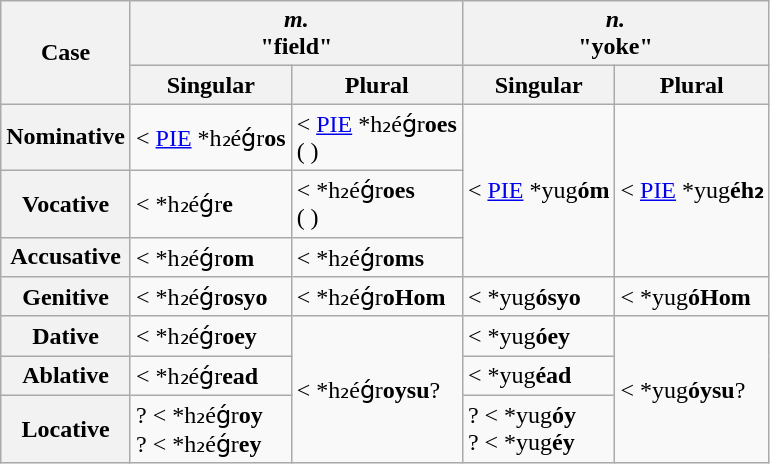<table class="wikitable">
<tr>
<th rowspan="2">Case</th>
<th colspan="2"> <em>m.</em><br>"field"</th>
<th colspan="2"> <em>n.</em><br>"yoke"</th>
</tr>
<tr>
<th>Singular</th>
<th>Plural</th>
<th>Singular</th>
<th>Plural</th>
</tr>
<tr>
<th>Nominative</th>
<td> < <a href='#'>PIE</a> *h₂éǵr<strong>os</strong></td>
<td> < <a href='#'>PIE</a> *h₂éǵr<strong>oes</strong><br>( )</td>
<td rowspan="3"> < <a href='#'>PIE</a> *yug<strong>óm</strong></td>
<td rowspan="3"> < <a href='#'>PIE</a> *yug<strong>éh₂</strong></td>
</tr>
<tr>
<th>Vocative</th>
<td> < *h₂éǵr<strong>e</strong></td>
<td> < *h₂éǵr<strong>oes</strong><br>( )</td>
</tr>
<tr>
<th>Accusative</th>
<td> < *h₂éǵr<strong>om</strong></td>
<td> < *h₂éǵr<strong>oms</strong></td>
</tr>
<tr>
<th>Genitive</th>
<td> < *h₂éǵr<strong>osyo</strong><br> </td>
<td> < *h₂éǵr<strong>oHom</strong></td>
<td> < *yug<strong>ósyo</strong><br> </td>
<td> < *yug<strong>óHom</strong></td>
</tr>
<tr>
<th>Dative</th>
<td> < *h₂éǵr<strong>oey</strong></td>
<td rowspan="3"> < *h₂éǵr<strong>oysu</strong>?</td>
<td> < *yug<strong>óey</strong></td>
<td rowspan="3"> < *yug<strong>óysu</strong>?</td>
</tr>
<tr>
<th>Ablative</th>
<td> < *h₂éǵr<strong>ead</strong></td>
<td> < *yug<strong>éad</strong></td>
</tr>
<tr>
<th>Locative</th>
<td>? < *h₂éǵr<strong>oy</strong><br> ? < *h₂éǵr<strong>ey</strong></td>
<td>? < *yug<strong>óy</strong><br> ? < *yug<strong>éy</strong></td>
</tr>
</table>
